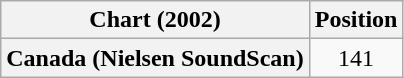<table class="wikitable plainrowheaders" style="text-align:center">
<tr>
<th>Chart (2002)</th>
<th>Position</th>
</tr>
<tr>
<th scope="row">Canada (Nielsen SoundScan)</th>
<td>141</td>
</tr>
</table>
